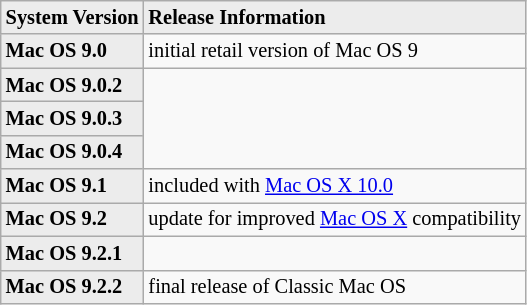<table border="1" cellpadding="1" cellspacing="0" style="font-size: 85%; border: gray solid 1px; border-collapse: collapse;" class="wikitable">
<tr>
<th style="background: #ececec; text-align:left;">System Version</th>
<th style="background: #ececec; text-align:left;">Release Information</th>
</tr>
<tr>
<th style="background: #ececec; text-align:left;">Mac OS 9.0</th>
<td>initial retail version of Mac OS 9</td>
</tr>
<tr>
<th style="background: #ececec; text-align:left;">Mac OS 9.0.2</th>
<td rowspan="3"></td>
</tr>
<tr>
<th style="background: #ececec; text-align:left;">Mac OS 9.0.3</th>
</tr>
<tr>
<th style="background: #ececec; text-align:left;">Mac OS 9.0.4</th>
</tr>
<tr>
<th style="background: #ececec; text-align:left;">Mac OS 9.1</th>
<td>included with <a href='#'>Mac OS X 10.0</a></td>
</tr>
<tr>
<th style="background: #ececec; text-align:left;">Mac OS 9.2</th>
<td>update for improved <a href='#'>Mac OS X</a> compatibility</td>
</tr>
<tr>
<th style="background: #ececec; text-align:left;">Mac OS 9.2.1</th>
<td></td>
</tr>
<tr>
<th style="background: #ececec; text-align:left;">Mac OS 9.2.2</th>
<td>final release of Classic Mac OS</td>
</tr>
</table>
